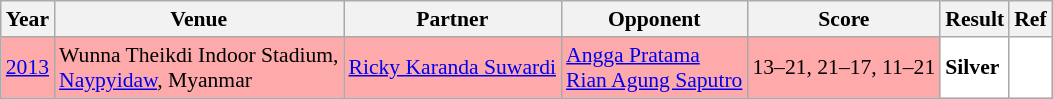<table class="sortable wikitable" style="font-size: 90%">
<tr>
<th>Year</th>
<th>Venue</th>
<th>Partner</th>
<th>Opponent</th>
<th>Score</th>
<th>Result</th>
<th>Ref</th>
</tr>
<tr style="background:#FFAAAA">
<td align="center"><a href='#'>2013</a></td>
<td align="left">Wunna Theikdi Indoor Stadium,<br><a href='#'>Naypyidaw</a>, Myanmar</td>
<td align="left"> <a href='#'>Ricky Karanda Suwardi</a></td>
<td align="left"> <a href='#'>Angga Pratama</a><br> <a href='#'>Rian Agung Saputro</a></td>
<td align="left">13–21, 21–17, 11–21</td>
<td style="text-align:left; background:white"> <strong>Silver</strong></td>
<td style="text-align:center; background:white"></td>
</tr>
</table>
